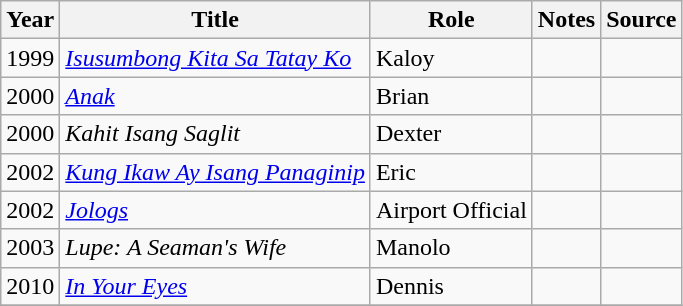<table class="wikitable sortable" >
<tr>
<th>Year</th>
<th>Title</th>
<th>Role</th>
<th class="unsortable">Notes </th>
<th class="unsortable">Source </th>
</tr>
<tr>
<td>1999</td>
<td><em><a href='#'>Isusumbong Kita Sa Tatay Ko</a></em></td>
<td>Kaloy</td>
<td></td>
<td></td>
</tr>
<tr>
<td>2000</td>
<td><em><a href='#'>Anak</a></em></td>
<td>Brian</td>
<td></td>
<td></td>
</tr>
<tr>
<td>2000</td>
<td><em>Kahit Isang Saglit</em></td>
<td>Dexter</td>
<td></td>
<td></td>
</tr>
<tr>
<td>2002</td>
<td><em><a href='#'>Kung Ikaw Ay Isang Panaginip</a></em></td>
<td>Eric</td>
<td></td>
<td></td>
</tr>
<tr>
<td>2002</td>
<td><em><a href='#'>Jologs</a></em></td>
<td>Airport Official</td>
<td></td>
<td></td>
</tr>
<tr>
<td>2003</td>
<td><em>Lupe: A Seaman's Wife</em></td>
<td>Manolo</td>
<td></td>
<td></td>
</tr>
<tr>
<td>2010</td>
<td><em><a href='#'>In Your Eyes</a></em></td>
<td>Dennis</td>
<td></td>
<td></td>
</tr>
<tr>
</tr>
</table>
